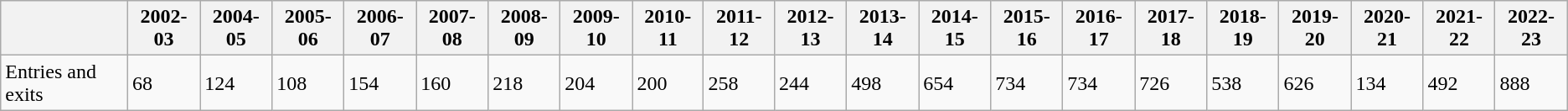<table class="wikitable">
<tr>
<th></th>
<th>2002-03</th>
<th>2004-05</th>
<th>2005-06</th>
<th>2006-07</th>
<th>2007-08</th>
<th>2008-09</th>
<th>2009-10</th>
<th>2010-11</th>
<th>2011-12</th>
<th>2012-13</th>
<th>2013-14</th>
<th>2014-15</th>
<th>2015-16</th>
<th>2016-17</th>
<th>2017-18</th>
<th>2018-19</th>
<th>2019-20</th>
<th>2020-21</th>
<th>2021-22</th>
<th>2022-23</th>
</tr>
<tr>
<td>Entries and exits</td>
<td>68</td>
<td>124</td>
<td>108</td>
<td>154</td>
<td>160</td>
<td>218</td>
<td>204</td>
<td>200</td>
<td>258</td>
<td>244</td>
<td>498</td>
<td>654</td>
<td>734</td>
<td>734</td>
<td>726</td>
<td>538</td>
<td>626</td>
<td>134</td>
<td>492</td>
<td>888</td>
</tr>
</table>
